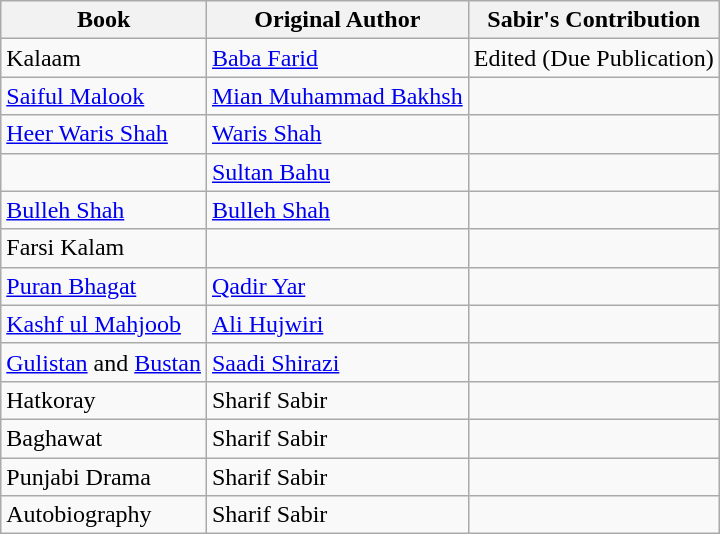<table class="wikitable">
<tr>
<th>Book</th>
<th>Original Author</th>
<th>Sabir's Contribution</th>
</tr>
<tr>
<td>Kalaam</td>
<td><a href='#'>Baba Farid</a></td>
<td>Edited (Due Publication)</td>
</tr>
<tr>
<td><a href='#'>Saiful Malook</a></td>
<td><a href='#'>Mian Muhammad Bakhsh</a></td>
<td></td>
</tr>
<tr>
<td><a href='#'>Heer Waris Shah</a></td>
<td><a href='#'>Waris Shah</a></td>
<td></td>
</tr>
<tr>
<td></td>
<td><a href='#'>Sultan Bahu</a></td>
<td></td>
</tr>
<tr>
<td><a href='#'>Bulleh Shah</a></td>
<td><a href='#'>Bulleh Shah</a></td>
<td></td>
</tr>
<tr>
<td>Farsi Kalam</td>
<td></td>
<td></td>
</tr>
<tr>
<td><a href='#'>Puran Bhagat</a></td>
<td><a href='#'>Qadir Yar</a></td>
<td></td>
</tr>
<tr>
<td><a href='#'>Kashf ul Mahjoob</a></td>
<td><a href='#'>Ali Hujwiri</a></td>
<td></td>
</tr>
<tr>
<td><a href='#'>Gulistan</a> and <a href='#'>Bustan</a></td>
<td><a href='#'>Saadi Shirazi</a></td>
<td></td>
</tr>
<tr>
<td>Hatkoray</td>
<td>Sharif Sabir</td>
<td></td>
</tr>
<tr>
<td>Baghawat</td>
<td>Sharif Sabir</td>
<td></td>
</tr>
<tr>
<td>Punjabi Drama</td>
<td>Sharif Sabir</td>
<td></td>
</tr>
<tr>
<td>Autobiography</td>
<td>Sharif Sabir</td>
<td></td>
</tr>
</table>
